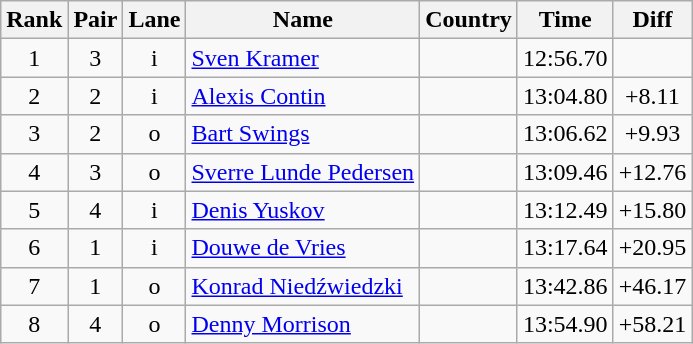<table class="wikitable sortable" style="text-align:center">
<tr>
<th>Rank</th>
<th>Pair</th>
<th>Lane</th>
<th>Name</th>
<th>Country</th>
<th>Time</th>
<th>Diff</th>
</tr>
<tr>
<td>1</td>
<td>3</td>
<td>i</td>
<td align=left><a href='#'>Sven Kramer</a></td>
<td align=left></td>
<td>12:56.70</td>
<td></td>
</tr>
<tr>
<td>2</td>
<td>2</td>
<td>i</td>
<td align=left><a href='#'>Alexis Contin</a></td>
<td align=left></td>
<td>13:04.80</td>
<td>+8.11</td>
</tr>
<tr>
<td>3</td>
<td>2</td>
<td>o</td>
<td align=left><a href='#'>Bart Swings</a></td>
<td align=left></td>
<td>13:06.62</td>
<td>+9.93</td>
</tr>
<tr>
<td>4</td>
<td>3</td>
<td>o</td>
<td align=left><a href='#'>Sverre Lunde Pedersen</a></td>
<td align=left></td>
<td>13:09.46</td>
<td>+12.76</td>
</tr>
<tr>
<td>5</td>
<td>4</td>
<td>i</td>
<td align=left><a href='#'>Denis Yuskov</a></td>
<td align=left></td>
<td>13:12.49</td>
<td>+15.80</td>
</tr>
<tr>
<td>6</td>
<td>1</td>
<td>i</td>
<td align=left><a href='#'>Douwe de Vries</a></td>
<td align=left></td>
<td>13:17.64</td>
<td>+20.95</td>
</tr>
<tr>
<td>7</td>
<td>1</td>
<td>o</td>
<td align=left><a href='#'>Konrad Niedźwiedzki</a></td>
<td align=left></td>
<td>13:42.86</td>
<td>+46.17</td>
</tr>
<tr>
<td>8</td>
<td>4</td>
<td>o</td>
<td align=left><a href='#'>Denny Morrison</a></td>
<td align=left></td>
<td>13:54.90</td>
<td>+58.21</td>
</tr>
</table>
